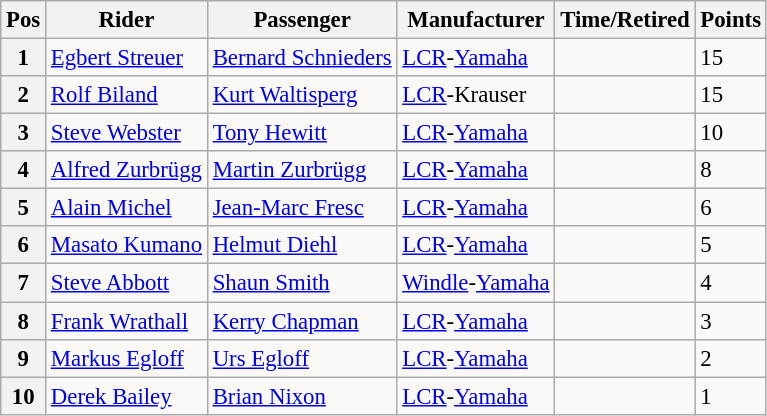<table class="wikitable" style="font-size: 95%;">
<tr>
<th>Pos</th>
<th>Rider</th>
<th>Passenger</th>
<th>Manufacturer</th>
<th>Time/Retired</th>
<th>Points</th>
</tr>
<tr>
<th>1</th>
<td> <a href='#'>Egbert Streuer</a></td>
<td> <a href='#'>Bernard Schnieders</a></td>
<td><a href='#'>LCR</a>-<a href='#'>Yamaha</a></td>
<td></td>
<td>15</td>
</tr>
<tr>
<th>2</th>
<td> <a href='#'>Rolf Biland</a></td>
<td> <a href='#'>Kurt Waltisperg</a></td>
<td><a href='#'>LCR</a>-Krauser</td>
<td></td>
<td>15</td>
</tr>
<tr>
<th>3</th>
<td> <a href='#'>Steve Webster</a></td>
<td> <a href='#'>Tony Hewitt</a></td>
<td><a href='#'>LCR</a>-<a href='#'>Yamaha</a></td>
<td></td>
<td>10</td>
</tr>
<tr>
<th>4</th>
<td> <a href='#'>Alfred Zurbrügg</a></td>
<td> <a href='#'>Martin Zurbrügg</a></td>
<td><a href='#'>LCR</a>-<a href='#'>Yamaha</a></td>
<td></td>
<td>8</td>
</tr>
<tr>
<th>5</th>
<td> <a href='#'>Alain Michel</a></td>
<td> <a href='#'>Jean-Marc Fresc</a></td>
<td><a href='#'>LCR</a>-<a href='#'>Yamaha</a></td>
<td></td>
<td>6</td>
</tr>
<tr>
<th>6</th>
<td> <a href='#'>Masato Kumano</a></td>
<td> <a href='#'>Helmut Diehl</a></td>
<td><a href='#'>LCR</a>-<a href='#'>Yamaha</a></td>
<td></td>
<td>5</td>
</tr>
<tr>
<th>7</th>
<td> <a href='#'>Steve Abbott</a></td>
<td> <a href='#'>Shaun Smith</a></td>
<td><a href='#'>Windle</a>-<a href='#'>Yamaha</a></td>
<td></td>
<td>4</td>
</tr>
<tr>
<th>8</th>
<td> <a href='#'>Frank Wrathall</a></td>
<td> <a href='#'>Kerry Chapman</a></td>
<td><a href='#'>LCR</a>-<a href='#'>Yamaha</a></td>
<td></td>
<td>3</td>
</tr>
<tr>
<th>9</th>
<td> <a href='#'>Markus Egloff</a></td>
<td> <a href='#'>Urs Egloff</a></td>
<td><a href='#'>LCR</a>-<a href='#'>Yamaha</a></td>
<td></td>
<td>2</td>
</tr>
<tr>
<th>10</th>
<td> <a href='#'>Derek Bailey</a></td>
<td> <a href='#'>Brian Nixon</a></td>
<td><a href='#'>LCR</a>-<a href='#'>Yamaha</a></td>
<td></td>
<td>1</td>
</tr>
</table>
